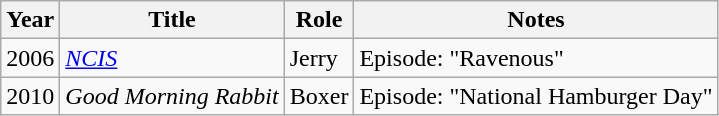<table class="wikitable sortable">
<tr>
<th>Year</th>
<th>Title</th>
<th>Role</th>
<th>Notes</th>
</tr>
<tr>
<td>2006</td>
<td><a href='#'><em>NCIS</em></a></td>
<td>Jerry</td>
<td>Episode: "Ravenous"</td>
</tr>
<tr>
<td>2010</td>
<td><em>Good Morning Rabbit</em></td>
<td>Boxer</td>
<td>Episode: "National Hamburger Day"</td>
</tr>
</table>
